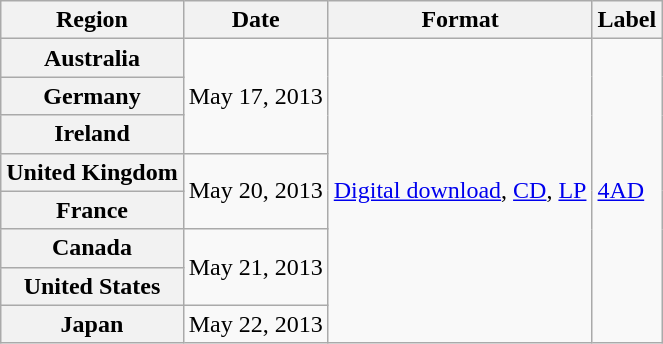<table class="wikitable plainrowheaders">
<tr>
<th>Region</th>
<th>Date</th>
<th>Format</th>
<th>Label</th>
</tr>
<tr>
<th scope="row">Australia</th>
<td rowspan="3">May 17, 2013</td>
<td rowspan="8"><a href='#'>Digital download</a>, <a href='#'>CD</a>, <a href='#'>LP</a></td>
<td rowspan="8"><a href='#'>4AD</a></td>
</tr>
<tr>
<th scope="row">Germany</th>
</tr>
<tr>
<th scope="row">Ireland</th>
</tr>
<tr>
<th scope="row">United Kingdom</th>
<td rowspan="2">May 20, 2013</td>
</tr>
<tr>
<th scope="row">France</th>
</tr>
<tr>
<th scope="row">Canada</th>
<td rowspan="2">May 21, 2013</td>
</tr>
<tr>
<th scope="row">United States</th>
</tr>
<tr>
<th scope="row">Japan</th>
<td>May 22, 2013</td>
</tr>
</table>
